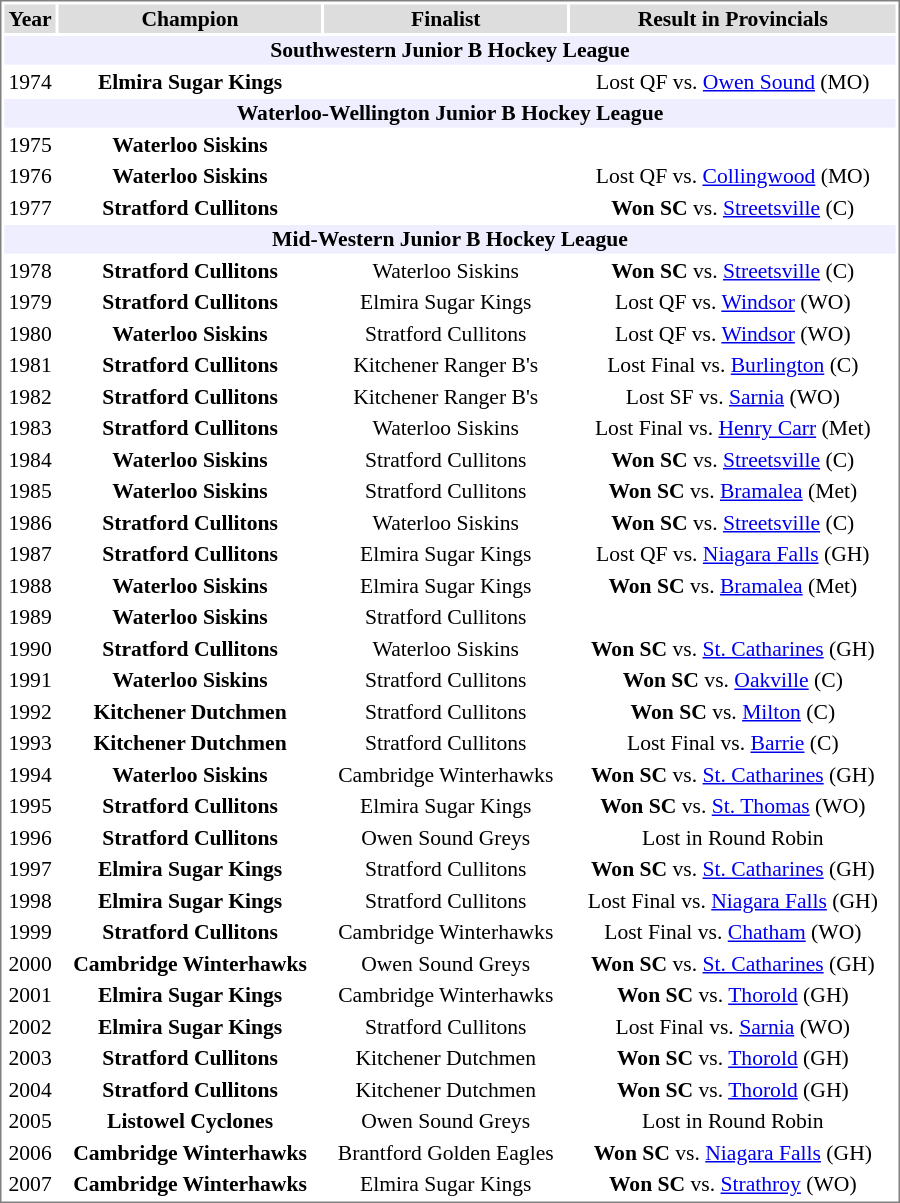<table cellpadding="0">
<tr align="left" style="vertical-align: top">
<td></td>
<td><br><table cellpadding="1" width="600px" style="font-size: 90%; border: 1px solid gray;">
<tr align="center" bgcolor="#dddddd">
<td><strong>Year</strong></td>
<td><strong>Champion</strong></td>
<td><strong>Finalist</strong></td>
<td><strong>Result in Provincials</strong></td>
</tr>
<tr align="center" bgcolor="#eeeeff">
<td colspan="11"><strong>Southwestern Junior B Hockey League</strong></td>
</tr>
<tr align="center">
<td>1974</td>
<td><strong>Elmira Sugar Kings</strong></td>
<td></td>
<td>Lost QF vs. <a href='#'>Owen Sound</a> (MO)</td>
</tr>
<tr align="center" bgcolor="#eeeeff">
<td colspan="11"><strong>Waterloo-Wellington Junior B Hockey League</strong></td>
</tr>
<tr align="center">
<td>1975</td>
<td><strong>Waterloo Siskins</strong></td>
<td></td>
<td></td>
</tr>
<tr align="center">
<td>1976</td>
<td><strong>Waterloo Siskins</strong></td>
<td></td>
<td>Lost QF vs. <a href='#'>Collingwood</a> (MO)</td>
</tr>
<tr align="center">
<td>1977</td>
<td><strong>Stratford Cullitons</strong></td>
<td></td>
<td><strong>Won SC</strong> vs. <a href='#'>Streetsville</a> (C)</td>
</tr>
<tr align="center" bgcolor="#eeeeff">
<td colspan="11"><strong>Mid-Western Junior B Hockey League</strong></td>
</tr>
<tr align="center">
<td>1978</td>
<td><strong>Stratford Cullitons</strong></td>
<td>Waterloo Siskins</td>
<td><strong>Won SC</strong> vs. <a href='#'>Streetsville</a> (C)</td>
</tr>
<tr align="center">
<td>1979</td>
<td><strong>Stratford Cullitons</strong></td>
<td>Elmira Sugar Kings</td>
<td>Lost QF vs. <a href='#'>Windsor</a> (WO)</td>
</tr>
<tr align="center">
<td>1980</td>
<td><strong>Waterloo Siskins</strong></td>
<td>Stratford Cullitons</td>
<td>Lost QF vs. <a href='#'>Windsor</a> (WO)</td>
</tr>
<tr align="center">
<td>1981</td>
<td><strong>Stratford Cullitons</strong></td>
<td>Kitchener Ranger B's</td>
<td>Lost Final vs. <a href='#'>Burlington</a> (C)</td>
</tr>
<tr align="center">
<td>1982</td>
<td><strong>Stratford Cullitons</strong></td>
<td>Kitchener Ranger B's</td>
<td>Lost SF vs. <a href='#'>Sarnia</a> (WO)</td>
</tr>
<tr align="center">
<td>1983</td>
<td><strong>Stratford Cullitons</strong></td>
<td>Waterloo Siskins</td>
<td>Lost Final vs. <a href='#'>Henry Carr</a> (Met)</td>
</tr>
<tr align="center">
<td>1984</td>
<td><strong>Waterloo Siskins</strong></td>
<td>Stratford Cullitons</td>
<td><strong>Won SC</strong> vs. <a href='#'>Streetsville</a> (C)</td>
</tr>
<tr align="center">
<td>1985</td>
<td><strong>Waterloo Siskins</strong></td>
<td>Stratford Cullitons</td>
<td><strong>Won SC</strong> vs. <a href='#'>Bramalea</a> (Met)</td>
</tr>
<tr align="center">
<td>1986</td>
<td><strong>Stratford Cullitons</strong></td>
<td>Waterloo Siskins</td>
<td><strong>Won SC</strong> vs. <a href='#'>Streetsville</a> (C)</td>
</tr>
<tr align="center">
<td>1987</td>
<td><strong>Stratford Cullitons</strong></td>
<td>Elmira Sugar Kings</td>
<td>Lost QF vs. <a href='#'>Niagara Falls</a> (GH)</td>
</tr>
<tr align="center">
<td>1988</td>
<td><strong>Waterloo Siskins</strong></td>
<td>Elmira Sugar Kings</td>
<td><strong>Won SC</strong> vs. <a href='#'>Bramalea</a> (Met)</td>
</tr>
<tr align="center">
<td>1989</td>
<td><strong>Waterloo Siskins</strong></td>
<td>Stratford Cullitons</td>
<td></td>
</tr>
<tr align="center">
<td>1990</td>
<td><strong>Stratford Cullitons</strong></td>
<td>Waterloo Siskins</td>
<td><strong>Won SC</strong> vs. <a href='#'>St. Catharines</a> (GH)</td>
</tr>
<tr align="center">
<td>1991</td>
<td><strong>Waterloo Siskins</strong></td>
<td>Stratford Cullitons</td>
<td><strong>Won SC</strong> vs. <a href='#'>Oakville</a> (C)</td>
</tr>
<tr align="center">
<td>1992</td>
<td><strong>Kitchener Dutchmen</strong></td>
<td>Stratford Cullitons</td>
<td><strong>Won SC</strong> vs. <a href='#'>Milton</a> (C)</td>
</tr>
<tr align="center">
<td>1993</td>
<td><strong>Kitchener Dutchmen</strong></td>
<td>Stratford Cullitons</td>
<td>Lost Final vs. <a href='#'>Barrie</a> (C)</td>
</tr>
<tr align="center">
<td>1994</td>
<td><strong>Waterloo Siskins</strong></td>
<td>Cambridge Winterhawks</td>
<td><strong>Won SC</strong> vs. <a href='#'>St. Catharines</a> (GH)</td>
</tr>
<tr align="center">
<td>1995</td>
<td><strong>Stratford Cullitons</strong></td>
<td>Elmira Sugar Kings</td>
<td><strong>Won SC</strong> vs. <a href='#'>St. Thomas</a> (WO)</td>
</tr>
<tr align="center">
<td>1996</td>
<td><strong>Stratford Cullitons</strong></td>
<td>Owen Sound Greys</td>
<td>Lost in Round Robin</td>
</tr>
<tr align="center">
<td>1997</td>
<td><strong>Elmira Sugar Kings</strong></td>
<td>Stratford Cullitons</td>
<td><strong>Won SC</strong> vs. <a href='#'>St. Catharines</a> (GH)</td>
</tr>
<tr align="center">
<td>1998</td>
<td><strong>Elmira Sugar Kings</strong></td>
<td>Stratford Cullitons</td>
<td>Lost Final vs. <a href='#'>Niagara Falls</a> (GH)</td>
</tr>
<tr align="center">
<td>1999</td>
<td><strong>Stratford Cullitons</strong></td>
<td>Cambridge Winterhawks</td>
<td>Lost Final vs. <a href='#'>Chatham</a> (WO)</td>
</tr>
<tr align="center">
<td>2000</td>
<td><strong>Cambridge Winterhawks</strong></td>
<td>Owen Sound Greys</td>
<td><strong>Won SC</strong> vs. <a href='#'>St. Catharines</a> (GH)</td>
</tr>
<tr align="center">
<td>2001</td>
<td><strong>Elmira Sugar Kings</strong></td>
<td>Cambridge Winterhawks</td>
<td><strong>Won SC</strong> vs. <a href='#'>Thorold</a> (GH)</td>
</tr>
<tr align="center">
<td>2002</td>
<td><strong>Elmira Sugar Kings</strong></td>
<td>Stratford Cullitons</td>
<td>Lost Final vs. <a href='#'>Sarnia</a> (WO)</td>
</tr>
<tr align="center">
<td>2003</td>
<td><strong>Stratford Cullitons</strong></td>
<td>Kitchener Dutchmen</td>
<td><strong>Won SC</strong> vs. <a href='#'>Thorold</a> (GH)</td>
</tr>
<tr align="center">
<td>2004</td>
<td><strong>Stratford Cullitons</strong></td>
<td>Kitchener Dutchmen</td>
<td><strong>Won SC</strong> vs. <a href='#'>Thorold</a> (GH)</td>
</tr>
<tr align="center">
<td>2005</td>
<td><strong>Listowel Cyclones</strong></td>
<td>Owen Sound Greys</td>
<td>Lost in Round Robin</td>
</tr>
<tr align="center">
<td>2006</td>
<td><strong>Cambridge Winterhawks</strong></td>
<td>Brantford Golden Eagles</td>
<td><strong>Won SC</strong> vs. <a href='#'>Niagara Falls</a> (GH)</td>
</tr>
<tr align="center">
<td>2007</td>
<td><strong>Cambridge Winterhawks</strong></td>
<td>Elmira Sugar Kings</td>
<td><strong>Won SC</strong> vs. <a href='#'>Strathroy</a> (WO)</td>
</tr>
</table>
</td>
</tr>
</table>
